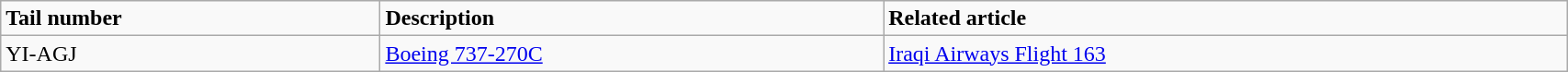<table class="wikitable" width="90%">
<tr>
<td><strong>Tail number</strong></td>
<td><strong>Description</strong></td>
<td><strong>Related article</strong></td>
</tr>
<tr>
<td>YI-AGJ</td>
<td><a href='#'>Boeing 737-270C</a></td>
<td><a href='#'>Iraqi Airways Flight 163</a></td>
</tr>
</table>
